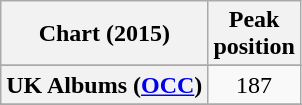<table class="wikitable sortable plainrowheaders" style="text-align:center">
<tr>
<th scope="col">Chart (2015)</th>
<th scope="col">Peak<br>position</th>
</tr>
<tr>
</tr>
<tr>
<th scope="row">UK Albums (<a href='#'>OCC</a>)</th>
<td>187</td>
</tr>
<tr>
</tr>
<tr>
</tr>
<tr>
</tr>
<tr>
</tr>
</table>
